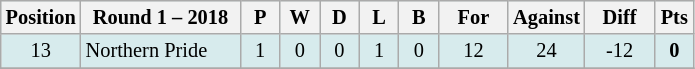<table class="wikitable" style="text-align:center; font-size:85%;">
<tr style="background: #d7ebed;">
<th width="40" abbr="Position">Position</th>
<th width="100">Round 1 – 2018</th>
<th width="20" abbr="Played">P</th>
<th width="20" abbr="Won">W</th>
<th width="20" abbr="Drawn">D</th>
<th width="20" abbr="Lost">L</th>
<th width="20" abbr="Bye">B</th>
<th width="40" abbr="Points for">For</th>
<th width="40" abbr="Points against">Against</th>
<th width="40" abbr="Points difference">Diff</th>
<th width=20 abbr="Points">Pts</th>
</tr>
<tr style="background: #d7ebed;">
<td>13</td>
<td style="text-align:left;"> Northern Pride</td>
<td>1</td>
<td>0</td>
<td>0</td>
<td>1</td>
<td>0</td>
<td>12</td>
<td>24</td>
<td>-12</td>
<td><strong>0</strong></td>
</tr>
<tr>
</tr>
</table>
